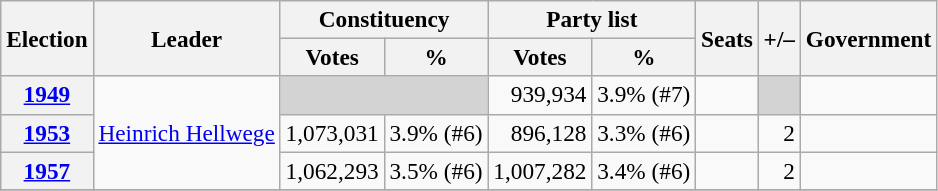<table class="wikitable" style="font-size:97%; text-align:right;">
<tr>
<th rowspan=2>Election</th>
<th rowspan=2>Leader</th>
<th colspan=2>Constituency</th>
<th colspan=2>Party list</th>
<th rowspan=2>Seats</th>
<th rowspan=2>+/–</th>
<th rowspan=2>Government</th>
</tr>
<tr>
<th>Votes</th>
<th>%</th>
<th>Votes</th>
<th>%</th>
</tr>
<tr>
<th><a href='#'>1949</a></th>
<td rowspan="3" align="left"><a href='#'>Heinrich Hellwege</a></td>
<td colspan="2" bgcolor="lightgrey"></td>
<td>939,934</td>
<td>3.9% (#7)</td>
<td></td>
<td bgcolor="lightgrey"></td>
<td></td>
</tr>
<tr>
<th><a href='#'>1953</a></th>
<td>1,073,031</td>
<td>3.9% (#6)</td>
<td>896,128</td>
<td>3.3% (#6)</td>
<td></td>
<td> 2</td>
<td></td>
</tr>
<tr>
<th><a href='#'>1957</a></th>
<td>1,062,293</td>
<td>3.5% (#6)</td>
<td>1,007,282</td>
<td>3.4% (#6)</td>
<td></td>
<td> 2</td>
<td></td>
</tr>
<tr>
</tr>
</table>
